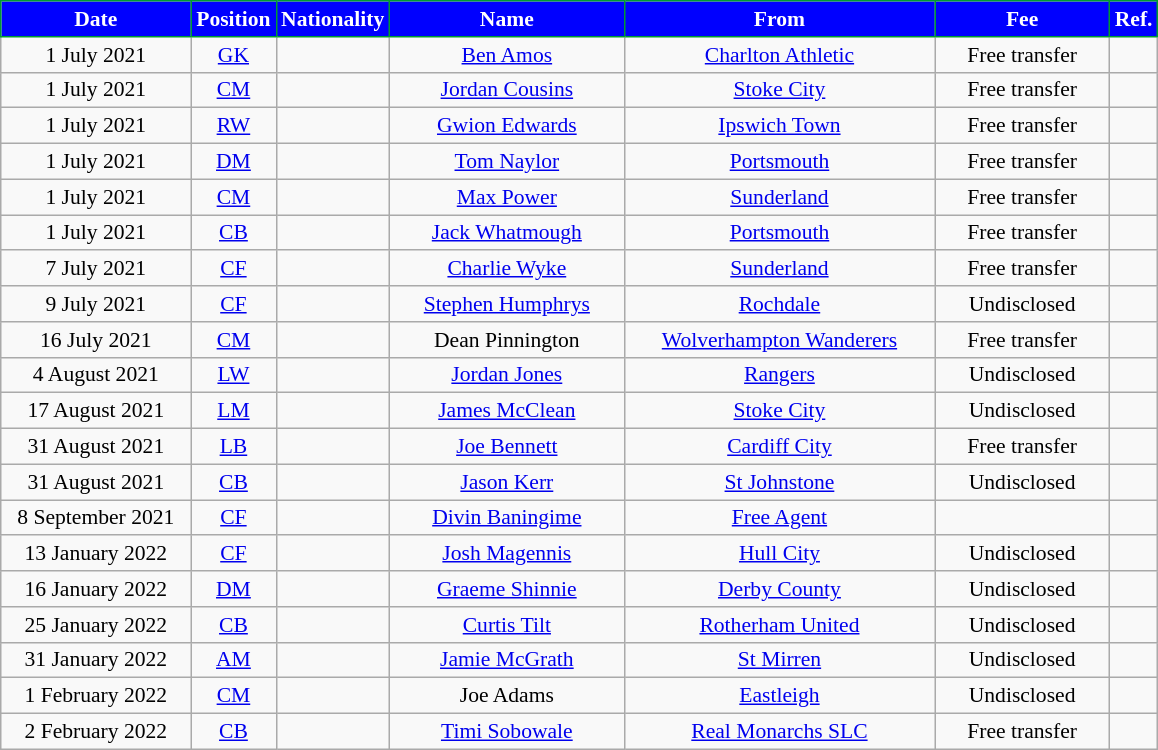<table class="wikitable"  style="text-align:center; font-size:90%; ">
<tr>
<th style="background:#00f; color:#fff; border:1px solid #093; width:120px;">Date</th>
<th style="background:#00f; color:#fff; border:1px solid #093; width:50px;">Position</th>
<th style="background:#00f; color:#fff; border:1px solid #093; width:50px;">Nationality</th>
<th style="background:#00f; color:#fff; border:1px solid #093; width:150px;">Name</th>
<th style="background:#00f; color:#fff; border:1px solid #093; width:200px;">From</th>
<th style="background:#00f; color:#fff; border:1px solid #093; width:110px;">Fee</th>
<th style="background:#00f; color:#fff; border:1px solid #093; width:25px;">Ref.</th>
</tr>
<tr>
<td>1 July 2021</td>
<td><a href='#'>GK</a></td>
<td></td>
<td><a href='#'>Ben Amos</a></td>
<td> <a href='#'>Charlton Athletic</a></td>
<td>Free transfer</td>
<td></td>
</tr>
<tr>
<td>1 July 2021</td>
<td><a href='#'>CM</a></td>
<td></td>
<td><a href='#'>Jordan Cousins</a></td>
<td> <a href='#'>Stoke City</a></td>
<td>Free transfer</td>
<td></td>
</tr>
<tr>
<td>1 July 2021</td>
<td><a href='#'>RW</a></td>
<td></td>
<td><a href='#'>Gwion Edwards</a></td>
<td> <a href='#'>Ipswich Town</a></td>
<td>Free transfer</td>
<td></td>
</tr>
<tr>
<td>1 July 2021</td>
<td><a href='#'>DM</a></td>
<td></td>
<td><a href='#'>Tom Naylor</a></td>
<td> <a href='#'>Portsmouth</a></td>
<td>Free transfer</td>
<td></td>
</tr>
<tr>
<td>1 July 2021</td>
<td><a href='#'>CM</a></td>
<td></td>
<td><a href='#'>Max Power</a></td>
<td> <a href='#'>Sunderland</a></td>
<td>Free transfer</td>
<td></td>
</tr>
<tr>
<td>1 July 2021</td>
<td><a href='#'>CB</a></td>
<td></td>
<td><a href='#'>Jack Whatmough</a></td>
<td> <a href='#'>Portsmouth</a></td>
<td>Free transfer</td>
<td></td>
</tr>
<tr>
<td>7 July 2021</td>
<td><a href='#'>CF</a></td>
<td></td>
<td><a href='#'>Charlie Wyke</a></td>
<td> <a href='#'>Sunderland</a></td>
<td>Free transfer</td>
<td></td>
</tr>
<tr>
<td>9 July 2021</td>
<td><a href='#'>CF</a></td>
<td></td>
<td><a href='#'>Stephen Humphrys</a></td>
<td> <a href='#'>Rochdale</a></td>
<td>Undisclosed</td>
<td></td>
</tr>
<tr>
<td>16 July 2021</td>
<td><a href='#'>CM</a></td>
<td></td>
<td>Dean Pinnington</td>
<td> <a href='#'>Wolverhampton Wanderers</a></td>
<td>Free transfer</td>
<td></td>
</tr>
<tr>
<td>4 August 2021</td>
<td><a href='#'>LW</a></td>
<td></td>
<td><a href='#'>Jordan Jones</a></td>
<td> <a href='#'>Rangers</a></td>
<td>Undisclosed</td>
<td></td>
</tr>
<tr>
<td>17 August 2021</td>
<td><a href='#'>LM</a></td>
<td></td>
<td><a href='#'>James McClean</a></td>
<td> <a href='#'>Stoke City</a></td>
<td>Undisclosed</td>
<td></td>
</tr>
<tr>
<td>31 August 2021</td>
<td><a href='#'>LB</a></td>
<td></td>
<td><a href='#'>Joe Bennett</a></td>
<td> <a href='#'>Cardiff City</a></td>
<td>Free transfer</td>
<td></td>
</tr>
<tr>
<td>31 August 2021</td>
<td><a href='#'>CB</a></td>
<td></td>
<td><a href='#'>Jason Kerr</a></td>
<td> <a href='#'>St Johnstone</a></td>
<td>Undisclosed</td>
<td></td>
</tr>
<tr>
<td>8 September 2021</td>
<td><a href='#'>CF</a></td>
<td></td>
<td><a href='#'>Divin Baningime</a></td>
<td> <a href='#'>Free Agent</a></td>
<td></td>
<td></td>
</tr>
<tr>
<td>13 January 2022</td>
<td><a href='#'>CF</a></td>
<td></td>
<td><a href='#'>Josh Magennis</a></td>
<td> <a href='#'>Hull City</a></td>
<td>Undisclosed</td>
<td></td>
</tr>
<tr>
<td>16 January 2022</td>
<td><a href='#'>DM</a></td>
<td></td>
<td><a href='#'>Graeme Shinnie</a></td>
<td> <a href='#'>Derby County</a></td>
<td>Undisclosed</td>
<td></td>
</tr>
<tr>
<td>25 January 2022</td>
<td><a href='#'>CB</a></td>
<td></td>
<td><a href='#'>Curtis Tilt</a></td>
<td> <a href='#'>Rotherham United</a></td>
<td>Undisclosed</td>
<td></td>
</tr>
<tr>
<td>31 January 2022</td>
<td><a href='#'>AM</a></td>
<td></td>
<td><a href='#'>Jamie McGrath</a></td>
<td> <a href='#'>St Mirren</a></td>
<td>Undisclosed</td>
<td></td>
</tr>
<tr>
<td>1 February 2022</td>
<td><a href='#'>CM</a></td>
<td></td>
<td>Joe Adams</td>
<td> <a href='#'>Eastleigh</a></td>
<td>Undisclosed</td>
<td></td>
</tr>
<tr>
<td>2 February 2022</td>
<td><a href='#'>CB</a></td>
<td></td>
<td><a href='#'>Timi Sobowale</a></td>
<td> <a href='#'>Real Monarchs SLC</a></td>
<td>Free transfer</td>
<td></td>
</tr>
</table>
